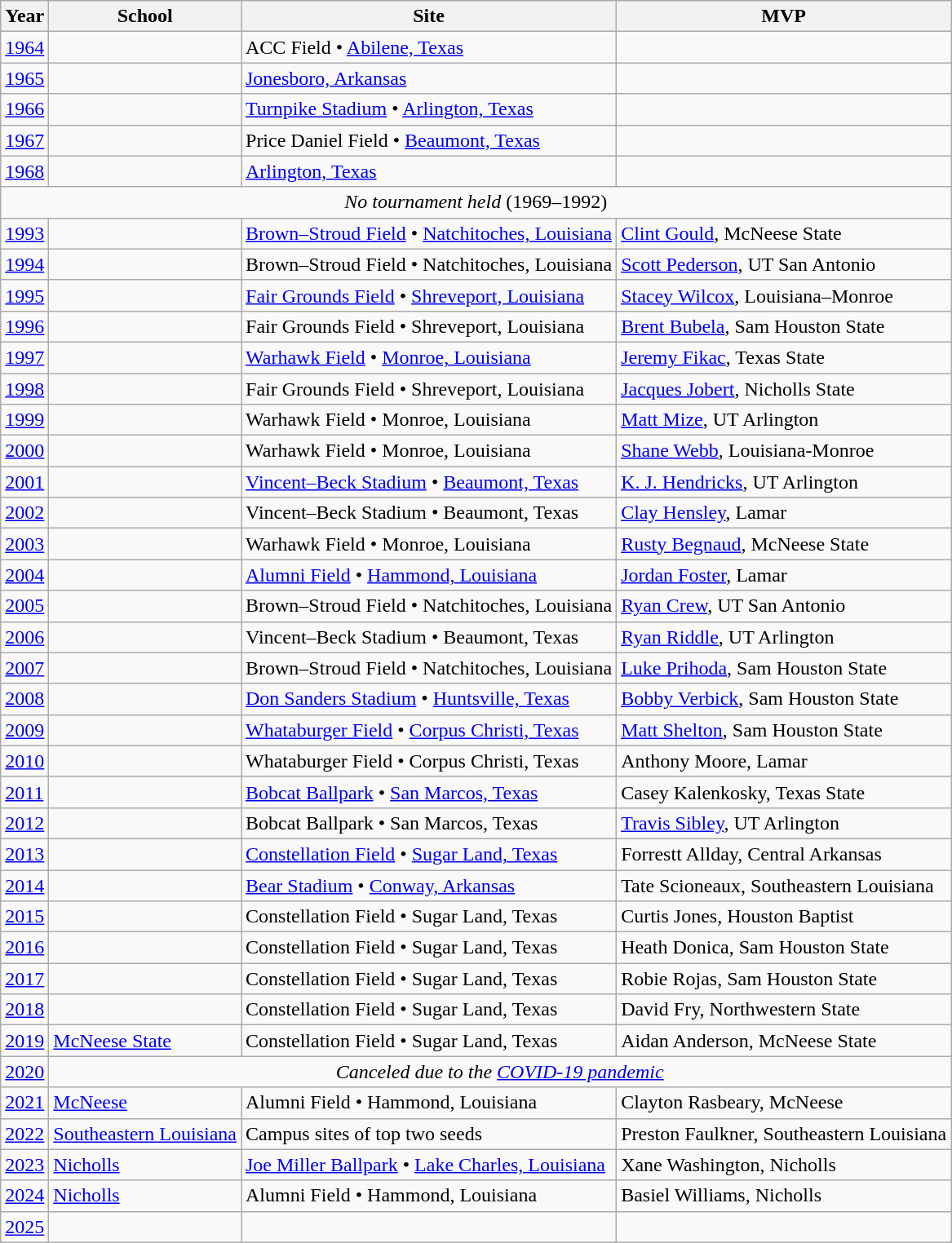<table class="wikitable sortable">
<tr>
<th>Year</th>
<th>School</th>
<th>Site</th>
<th>MVP</th>
</tr>
<tr>
<td><a href='#'>1964</a></td>
<td></td>
<td>ACC Field • <a href='#'>Abilene, Texas</a></td>
<td></td>
</tr>
<tr>
<td><a href='#'>1965</a></td>
<td></td>
<td><a href='#'>Jonesboro, Arkansas</a></td>
<td></td>
</tr>
<tr>
<td><a href='#'>1966</a></td>
<td></td>
<td><a href='#'>Turnpike Stadium</a> • <a href='#'>Arlington, Texas</a></td>
<td></td>
</tr>
<tr>
<td><a href='#'>1967</a></td>
<td></td>
<td>Price Daniel Field • <a href='#'>Beaumont, Texas</a></td>
<td></td>
</tr>
<tr>
<td><a href='#'>1968</a></td>
<td></td>
<td><a href='#'>Arlington, Texas</a></td>
<td></td>
</tr>
<tr>
<td colspan="4" align="center"><em>No tournament held</em> (1969–1992)</td>
</tr>
<tr>
<td><a href='#'>1993</a></td>
<td></td>
<td><a href='#'>Brown–Stroud Field</a> • <a href='#'>Natchitoches, Louisiana</a></td>
<td><a href='#'>Clint Gould</a>, McNeese State</td>
</tr>
<tr>
<td><a href='#'>1994</a></td>
<td></td>
<td>Brown–Stroud Field • Natchitoches, Louisiana</td>
<td><a href='#'>Scott Pederson</a>, UT San Antonio</td>
</tr>
<tr>
<td><a href='#'>1995</a></td>
<td></td>
<td><a href='#'>Fair Grounds Field</a> • <a href='#'>Shreveport, Louisiana</a></td>
<td><a href='#'>Stacey Wilcox</a>, Louisiana–Monroe</td>
</tr>
<tr>
<td><a href='#'>1996</a></td>
<td></td>
<td>Fair Grounds Field • Shreveport, Louisiana</td>
<td><a href='#'>Brent Bubela</a>, Sam Houston State</td>
</tr>
<tr>
<td><a href='#'>1997</a></td>
<td></td>
<td><a href='#'>Warhawk Field</a> • <a href='#'>Monroe, Louisiana</a></td>
<td><a href='#'>Jeremy Fikac</a>, Texas State</td>
</tr>
<tr>
<td><a href='#'>1998</a></td>
<td></td>
<td>Fair Grounds Field • Shreveport, Louisiana</td>
<td><a href='#'>Jacques Jobert</a>, Nicholls State</td>
</tr>
<tr>
<td><a href='#'>1999</a></td>
<td></td>
<td>Warhawk Field • Monroe, Louisiana</td>
<td><a href='#'>Matt Mize</a>, UT Arlington</td>
</tr>
<tr>
<td><a href='#'>2000</a></td>
<td></td>
<td>Warhawk Field • Monroe, Louisiana</td>
<td><a href='#'>Shane Webb</a>, Louisiana-Monroe</td>
</tr>
<tr>
<td><a href='#'>2001</a></td>
<td></td>
<td><a href='#'>Vincent–Beck Stadium</a> • <a href='#'>Beaumont, Texas</a></td>
<td><a href='#'>K. J. Hendricks</a>, UT Arlington</td>
</tr>
<tr>
<td><a href='#'>2002</a></td>
<td></td>
<td>Vincent–Beck Stadium • Beaumont, Texas</td>
<td><a href='#'>Clay Hensley</a>, Lamar</td>
</tr>
<tr>
<td><a href='#'>2003</a></td>
<td></td>
<td>Warhawk Field • Monroe, Louisiana</td>
<td><a href='#'>Rusty Begnaud</a>, McNeese State</td>
</tr>
<tr>
<td><a href='#'>2004</a></td>
<td></td>
<td><a href='#'>Alumni Field</a> • <a href='#'>Hammond, Louisiana</a></td>
<td><a href='#'>Jordan Foster</a>, Lamar</td>
</tr>
<tr>
<td><a href='#'>2005</a></td>
<td></td>
<td>Brown–Stroud Field • Natchitoches, Louisiana</td>
<td><a href='#'>Ryan Crew</a>, UT San Antonio</td>
</tr>
<tr>
<td><a href='#'>2006</a></td>
<td></td>
<td>Vincent–Beck Stadium • Beaumont, Texas</td>
<td><a href='#'>Ryan Riddle</a>, UT Arlington</td>
</tr>
<tr>
<td><a href='#'>2007</a></td>
<td></td>
<td>Brown–Stroud Field • Natchitoches, Louisiana</td>
<td><a href='#'>Luke Prihoda</a>, Sam Houston State</td>
</tr>
<tr>
<td><a href='#'>2008</a></td>
<td></td>
<td><a href='#'>Don Sanders Stadium</a> • <a href='#'>Huntsville, Texas</a></td>
<td><a href='#'>Bobby Verbick</a>, Sam Houston State</td>
</tr>
<tr>
<td><a href='#'>2009</a></td>
<td></td>
<td><a href='#'>Whataburger Field</a> • <a href='#'>Corpus Christi, Texas</a></td>
<td><a href='#'>Matt Shelton</a>, Sam Houston State</td>
</tr>
<tr>
<td><a href='#'>2010</a></td>
<td></td>
<td>Whataburger Field • Corpus Christi, Texas</td>
<td>Anthony Moore, Lamar</td>
</tr>
<tr>
<td><a href='#'>2011</a></td>
<td></td>
<td><a href='#'>Bobcat Ballpark</a> • <a href='#'>San Marcos, Texas</a></td>
<td>Casey Kalenkosky, Texas State</td>
</tr>
<tr>
<td><a href='#'>2012</a></td>
<td></td>
<td>Bobcat Ballpark • San Marcos, Texas</td>
<td><a href='#'>Travis Sibley</a>, UT Arlington</td>
</tr>
<tr>
<td><a href='#'>2013</a></td>
<td></td>
<td><a href='#'>Constellation Field</a> • <a href='#'>Sugar Land, Texas</a></td>
<td>Forrestt Allday, Central Arkansas</td>
</tr>
<tr>
<td><a href='#'>2014</a></td>
<td></td>
<td><a href='#'>Bear Stadium</a> • <a href='#'>Conway, Arkansas</a></td>
<td>Tate Scioneaux, Southeastern Louisiana</td>
</tr>
<tr>
<td><a href='#'>2015</a></td>
<td></td>
<td>Constellation Field • Sugar Land, Texas</td>
<td>Curtis Jones, Houston Baptist</td>
</tr>
<tr>
<td><a href='#'>2016</a></td>
<td></td>
<td>Constellation Field • Sugar Land, Texas</td>
<td>Heath Donica, Sam Houston State</td>
</tr>
<tr>
<td><a href='#'>2017</a></td>
<td></td>
<td>Constellation Field • Sugar Land, Texas</td>
<td>Robie Rojas, Sam Houston State</td>
</tr>
<tr>
<td><a href='#'>2018</a></td>
<td></td>
<td>Constellation Field • Sugar Land, Texas</td>
<td>David Fry, Northwestern State</td>
</tr>
<tr>
<td><a href='#'>2019</a></td>
<td><a href='#'>McNeese State</a></td>
<td>Constellation Field • Sugar Land, Texas</td>
<td>Aidan Anderson, McNeese State</td>
</tr>
<tr>
<td><a href='#'>2020</a></td>
<td colspan=3 align=center><em>Canceled due to the <a href='#'>COVID-19 pandemic</a></em></td>
</tr>
<tr>
<td><a href='#'>2021</a></td>
<td><a href='#'>McNeese</a></td>
<td>Alumni Field • Hammond, Louisiana</td>
<td>Clayton Rasbeary, McNeese</td>
</tr>
<tr>
<td><a href='#'>2022</a></td>
<td><a href='#'>Southeastern Louisiana</a></td>
<td>Campus sites of top two seeds</td>
<td>Preston Faulkner, Southeastern Louisiana</td>
</tr>
<tr>
<td><a href='#'>2023</a></td>
<td><a href='#'>Nicholls</a></td>
<td><a href='#'>Joe Miller Ballpark</a> • <a href='#'>Lake Charles, Louisiana</a></td>
<td>Xane Washington, Nicholls</td>
</tr>
<tr>
<td><a href='#'>2024</a></td>
<td><a href='#'>Nicholls</a></td>
<td>Alumni Field • Hammond, Louisiana</td>
<td>Basiel Williams, Nicholls</td>
</tr>
<tr>
<td><a href='#'>2025</a></td>
<td></td>
<td></td>
<td></td>
</tr>
</table>
